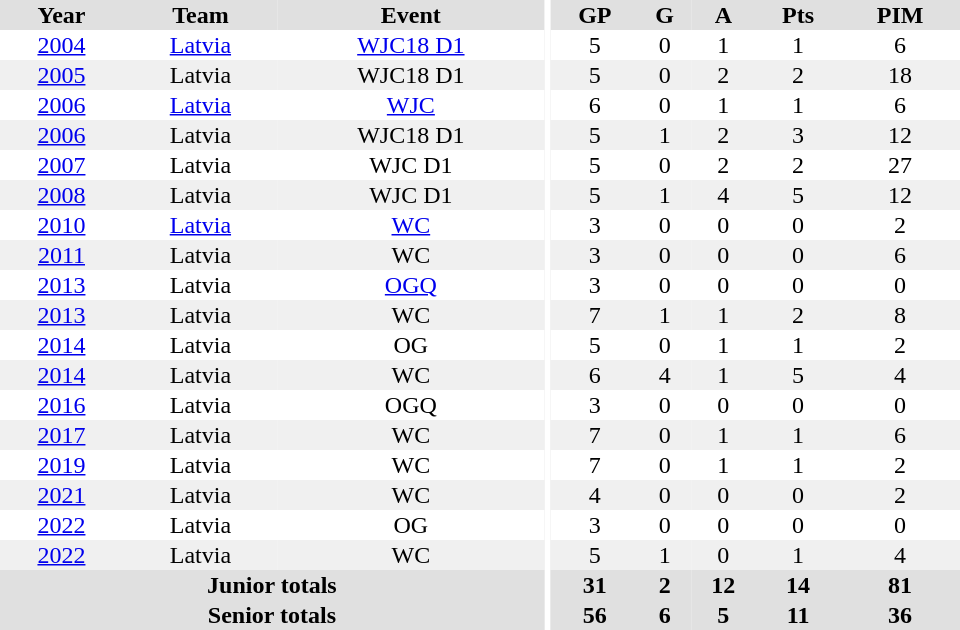<table border="0" cellpadding="1" cellspacing="0" ID="Table3" style="text-align:center; width:40em">
<tr ALIGN="center" bgcolor="#e0e0e0">
<th>Year</th>
<th>Team</th>
<th>Event</th>
<th rowspan="99" bgcolor="#ffffff"></th>
<th>GP</th>
<th>G</th>
<th>A</th>
<th>Pts</th>
<th>PIM</th>
</tr>
<tr>
<td><a href='#'>2004</a></td>
<td><a href='#'>Latvia</a></td>
<td><a href='#'>WJC18 D1</a></td>
<td>5</td>
<td>0</td>
<td>1</td>
<td>1</td>
<td>6</td>
</tr>
<tr style="background:#f0f0f0;">
<td><a href='#'>2005</a></td>
<td>Latvia</td>
<td>WJC18 D1</td>
<td>5</td>
<td>0</td>
<td>2</td>
<td>2</td>
<td>18</td>
</tr>
<tr>
<td><a href='#'>2006</a></td>
<td><a href='#'>Latvia</a></td>
<td><a href='#'>WJC</a></td>
<td>6</td>
<td>0</td>
<td>1</td>
<td>1</td>
<td>6</td>
</tr>
<tr style="background:#f0f0f0;">
<td><a href='#'>2006</a></td>
<td>Latvia</td>
<td>WJC18 D1</td>
<td>5</td>
<td>1</td>
<td>2</td>
<td>3</td>
<td>12</td>
</tr>
<tr>
<td><a href='#'>2007</a></td>
<td>Latvia</td>
<td>WJC D1</td>
<td>5</td>
<td>0</td>
<td>2</td>
<td>2</td>
<td>27</td>
</tr>
<tr style="background:#f0f0f0;">
<td><a href='#'>2008</a></td>
<td>Latvia</td>
<td>WJC D1</td>
<td>5</td>
<td>1</td>
<td>4</td>
<td>5</td>
<td>12</td>
</tr>
<tr>
<td><a href='#'>2010</a></td>
<td><a href='#'>Latvia</a></td>
<td><a href='#'>WC</a></td>
<td>3</td>
<td>0</td>
<td>0</td>
<td>0</td>
<td>2</td>
</tr>
<tr style="background:#f0f0f0;">
<td><a href='#'>2011</a></td>
<td>Latvia</td>
<td>WC</td>
<td>3</td>
<td>0</td>
<td>0</td>
<td>0</td>
<td>6</td>
</tr>
<tr>
<td><a href='#'>2013</a></td>
<td>Latvia</td>
<td><a href='#'>OGQ</a></td>
<td>3</td>
<td>0</td>
<td>0</td>
<td>0</td>
<td>0</td>
</tr>
<tr style="background:#f0f0f0;">
<td><a href='#'>2013</a></td>
<td>Latvia</td>
<td>WC</td>
<td>7</td>
<td>1</td>
<td>1</td>
<td>2</td>
<td>8</td>
</tr>
<tr>
<td><a href='#'>2014</a></td>
<td>Latvia</td>
<td>OG</td>
<td>5</td>
<td>0</td>
<td>1</td>
<td>1</td>
<td>2</td>
</tr>
<tr style="background:#f0f0f0;">
<td><a href='#'>2014</a></td>
<td>Latvia</td>
<td>WC</td>
<td>6</td>
<td>4</td>
<td>1</td>
<td>5</td>
<td>4</td>
</tr>
<tr>
<td><a href='#'>2016</a></td>
<td>Latvia</td>
<td>OGQ</td>
<td>3</td>
<td>0</td>
<td>0</td>
<td>0</td>
<td>0</td>
</tr>
<tr style="background:#f0f0f0;">
<td><a href='#'>2017</a></td>
<td>Latvia</td>
<td>WC</td>
<td>7</td>
<td>0</td>
<td>1</td>
<td>1</td>
<td>6</td>
</tr>
<tr>
<td><a href='#'>2019</a></td>
<td>Latvia</td>
<td>WC</td>
<td>7</td>
<td>0</td>
<td>1</td>
<td>1</td>
<td>2</td>
</tr>
<tr style="background:#f0f0f0;">
<td><a href='#'>2021</a></td>
<td>Latvia</td>
<td>WC</td>
<td>4</td>
<td>0</td>
<td>0</td>
<td>0</td>
<td>2</td>
</tr>
<tr>
<td><a href='#'>2022</a></td>
<td>Latvia</td>
<td>OG</td>
<td>3</td>
<td>0</td>
<td>0</td>
<td>0</td>
<td>0</td>
</tr>
<tr style="background:#f0f0f0;">
<td><a href='#'>2022</a></td>
<td>Latvia</td>
<td>WC</td>
<td>5</td>
<td>1</td>
<td>0</td>
<td>1</td>
<td>4</td>
</tr>
<tr bgcolor="#e0e0e0">
<th colspan=3>Junior totals</th>
<th>31</th>
<th>2</th>
<th>12</th>
<th>14</th>
<th>81</th>
</tr>
<tr bgcolor="#e0e0e0">
<th colspan=3>Senior totals</th>
<th>56</th>
<th>6</th>
<th>5</th>
<th>11</th>
<th>36</th>
</tr>
</table>
